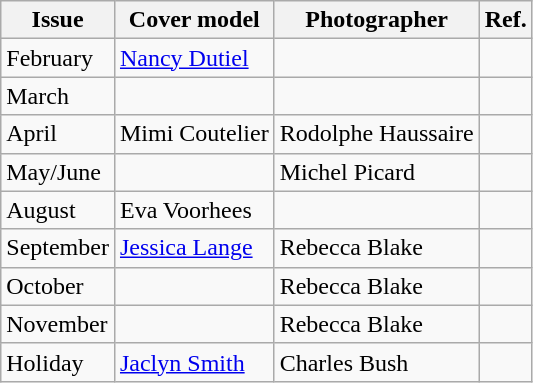<table class="wikitable">
<tr>
<th>Issue</th>
<th>Cover model</th>
<th>Photographer</th>
<th>Ref.</th>
</tr>
<tr>
<td>February</td>
<td><a href='#'>Nancy Dutiel</a></td>
<td></td>
<td></td>
</tr>
<tr>
<td>March</td>
<td></td>
<td></td>
<td></td>
</tr>
<tr>
<td>April</td>
<td>Mimi Coutelier</td>
<td>Rodolphe Haussaire</td>
<td></td>
</tr>
<tr>
<td>May/June</td>
<td></td>
<td>Michel Picard</td>
<td></td>
</tr>
<tr>
<td>August</td>
<td>Eva Voorhees</td>
<td></td>
<td></td>
</tr>
<tr>
<td>September</td>
<td><a href='#'>Jessica Lange</a></td>
<td>Rebecca Blake</td>
<td></td>
</tr>
<tr>
<td>October</td>
<td></td>
<td>Rebecca Blake</td>
<td></td>
</tr>
<tr>
<td>November</td>
<td></td>
<td>Rebecca Blake</td>
<td></td>
</tr>
<tr>
<td>Holiday</td>
<td><a href='#'>Jaclyn Smith</a></td>
<td>Charles Bush</td>
<td></td>
</tr>
</table>
